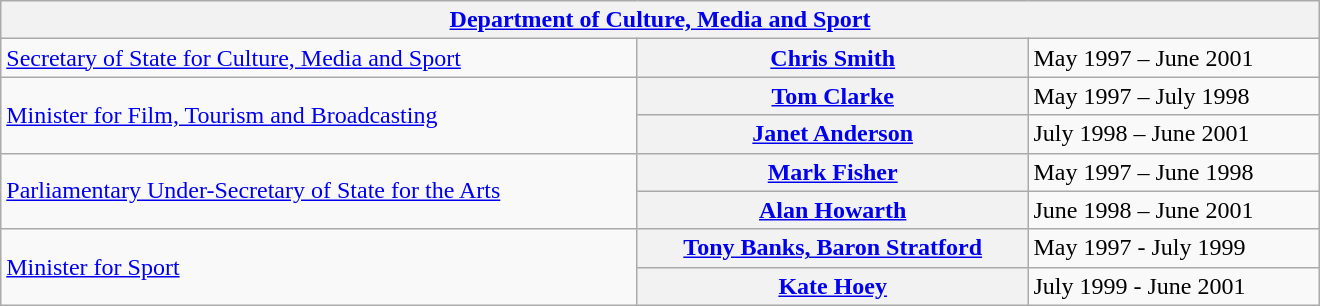<table class="wikitable plainrowheaders" width=100% style="max-width:55em;">
<tr>
<th colspan=4><a href='#'>Department of Culture, Media and Sport</a></th>
</tr>
<tr>
<td><a href='#'>Secretary of State for Culture, Media and Sport</a></td>
<th scope="row" style="font-weight:bold;"><a href='#'>Chris Smith</a></th>
<td>May 1997 – June 2001</td>
</tr>
<tr>
<td rowspan="2"><a href='#'>Minister for Film, Tourism and Broadcasting</a></td>
<th scope="row"><a href='#'>Tom Clarke</a></th>
<td>May 1997 – July 1998</td>
</tr>
<tr>
<th scope="row"><a href='#'>Janet Anderson</a></th>
<td>July 1998 – June 2001</td>
</tr>
<tr>
<td rowspan="2"><a href='#'>Parliamentary Under-Secretary of State for the Arts</a></td>
<th scope="row"><a href='#'>Mark Fisher</a></th>
<td>May 1997 – June 1998</td>
</tr>
<tr>
<th scope="row"><a href='#'>Alan Howarth</a></th>
<td>June 1998 – June 2001</td>
</tr>
<tr>
<td rowspan="2"><a href='#'>Minister for Sport</a></td>
<th scope="row"><a href='#'>Tony Banks, Baron Stratford</a></th>
<td>May 1997 - July 1999</td>
</tr>
<tr>
<th scope="row"><a href='#'>Kate Hoey</a></th>
<td>July 1999 - June 2001</td>
</tr>
</table>
